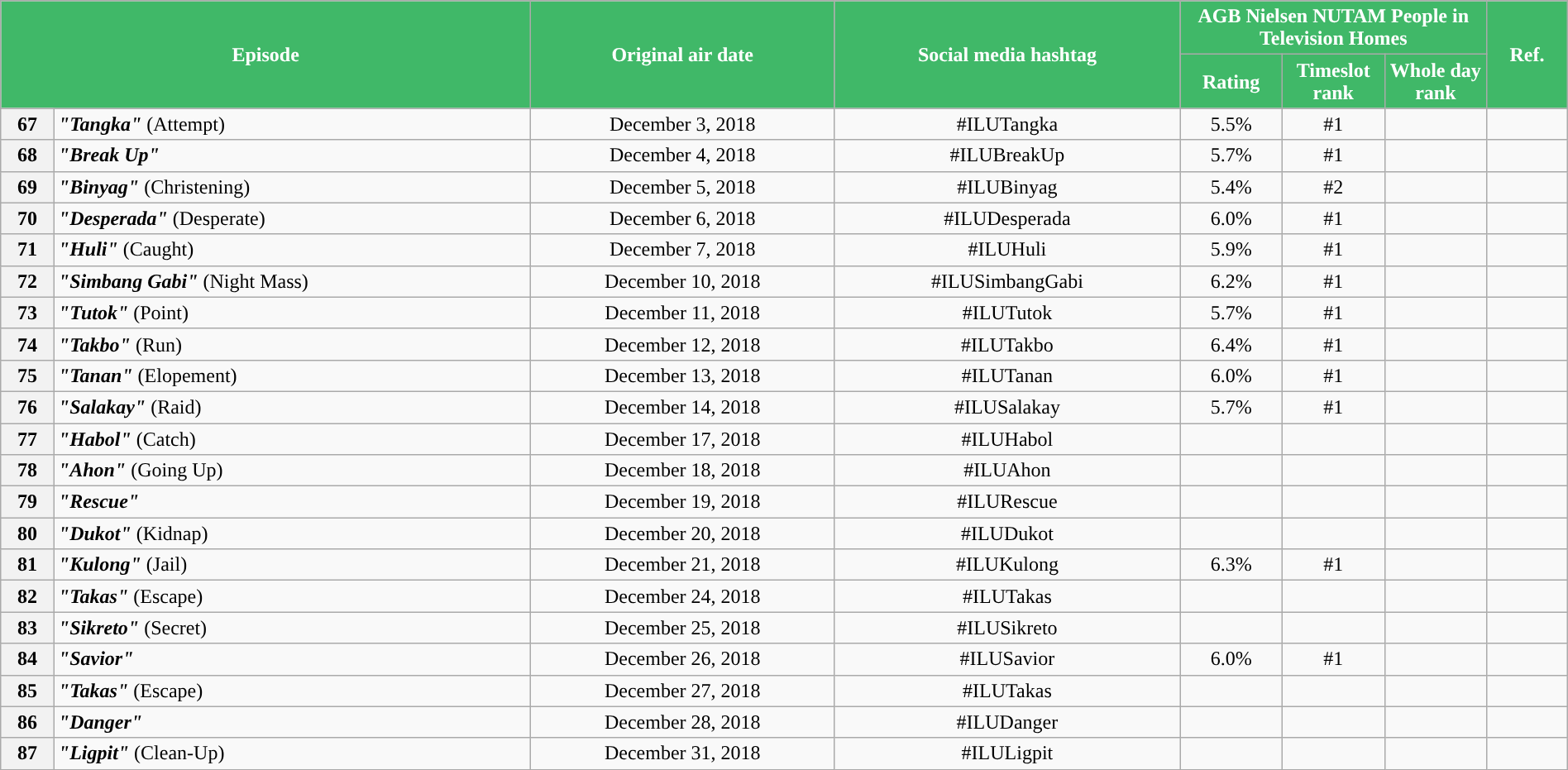<table class="wikitable" style="text-align:center; font-size:100%; line-height:18px;" width="100%">
<tr>
<th style="background-color:#40b868; color:white;" colspan="2" rowspan="2">Episode</th>
<th style="background-color:#40b868; color:white" rowspan="2">Original air date</th>
<th style="background-color:#40b868; color:white" rowspan="2">Social media hashtag</th>
<th style="background-color:#40b868; color:white;" colspan="3">AGB Nielsen NUTAM People in Television Homes</th>
<th style="background-color:#40b868;  color:white;" rowspan="2">Ref.</th>
</tr>
<tr>
<th style="background-color:#40b868; width:75px; color:white;">Rating</th>
<th style="background-color:#40b868;  width:75px; color:white;">Timeslot<br>rank</th>
<th style="background-color:#40b868; width:75px; color:white;">Whole day<br>rank</th>
</tr>
<tr>
<th>67</th>
<td style="text-align: left;"><strong><em>"Tangka"</em></strong> (Attempt)</td>
<td>December 3, 2018</td>
<td>#ILUTangka</td>
<td>5.5%</td>
<td>#1</td>
<td></td>
<td></td>
</tr>
<tr>
<th>68</th>
<td style="text-align: left;"><strong><em>"Break Up"</em></strong></td>
<td>December 4, 2018</td>
<td>#ILUBreakUp</td>
<td>5.7%</td>
<td>#1</td>
<td></td>
<td></td>
</tr>
<tr>
<th>69</th>
<td style="text-align: left;"><strong><em>"Binyag"</em></strong> (Christening)</td>
<td>December 5, 2018</td>
<td>#ILUBinyag</td>
<td>5.4%</td>
<td>#2</td>
<td></td>
<td></td>
</tr>
<tr>
<th>70</th>
<td style="text-align: left;"><strong><em>"Desperada"</em></strong> (Desperate)</td>
<td>December 6, 2018</td>
<td>#ILUDesperada</td>
<td>6.0%</td>
<td>#1</td>
<td></td>
<td></td>
</tr>
<tr>
<th>71</th>
<td style="text-align: left;"><strong><em>"Huli"</em></strong> (Caught)</td>
<td>December 7, 2018</td>
<td>#ILUHuli</td>
<td>5.9%</td>
<td>#1</td>
<td></td>
<td></td>
</tr>
<tr>
<th>72</th>
<td style="text-align: left;"><strong><em>"Simbang Gabi"</em></strong> (Night Mass)</td>
<td>December 10, 2018</td>
<td>#ILUSimbangGabi</td>
<td>6.2%</td>
<td>#1</td>
<td></td>
<td></td>
</tr>
<tr>
<th>73</th>
<td style="text-align: left;"><strong><em>"Tutok"</em></strong> (Point)</td>
<td>December 11, 2018</td>
<td>#ILUTutok</td>
<td>5.7%</td>
<td>#1</td>
<td></td>
<td></td>
</tr>
<tr>
<th>74</th>
<td style="text-align: left;"><strong><em>"Takbo"</em></strong> (Run)</td>
<td>December 12, 2018</td>
<td>#ILUTakbo</td>
<td>6.4%</td>
<td>#1</td>
<td></td>
<td></td>
</tr>
<tr>
<th>75</th>
<td style="text-align: left;"><strong><em>"Tanan"</em></strong> (Elopement)</td>
<td>December 13, 2018</td>
<td>#ILUTanan</td>
<td>6.0%</td>
<td>#1</td>
<td></td>
<td></td>
</tr>
<tr>
<th>76</th>
<td style="text-align: left;"><strong><em>"Salakay"</em></strong> (Raid)</td>
<td>December 14, 2018</td>
<td>#ILUSalakay</td>
<td>5.7%</td>
<td>#1</td>
<td></td>
<td></td>
</tr>
<tr>
<th>77</th>
<td style="text-align: left;"><strong><em>"Habol"</em></strong> (Catch)</td>
<td>December 17, 2018</td>
<td>#ILUHabol</td>
<td></td>
<td></td>
<td></td>
<td></td>
</tr>
<tr>
<th>78</th>
<td style="text-align: left;"><strong><em>"Ahon"</em></strong> (Going Up)</td>
<td>December 18, 2018</td>
<td>#ILUAhon</td>
<td></td>
<td></td>
<td></td>
<td></td>
</tr>
<tr>
<th>79</th>
<td style="text-align: left;"><strong><em>"Rescue"</em></strong></td>
<td>December 19, 2018</td>
<td>#ILURescue</td>
<td></td>
<td></td>
<td></td>
<td></td>
</tr>
<tr>
<th>80</th>
<td style="text-align: left;"><strong><em>"Dukot"</em></strong> (Kidnap)</td>
<td>December 20, 2018</td>
<td>#ILUDukot</td>
<td></td>
<td></td>
<td></td>
<td></td>
</tr>
<tr>
<th>81</th>
<td style="text-align: left;"><strong><em>"Kulong"</em></strong> (Jail)</td>
<td>December 21, 2018</td>
<td>#ILUKulong</td>
<td>6.3%</td>
<td>#1</td>
<td></td>
<td></td>
</tr>
<tr>
<th>82</th>
<td style="text-align: left;"><strong><em>"Takas"</em></strong> (Escape)</td>
<td>December 24, 2018</td>
<td>#ILUTakas</td>
<td></td>
<td></td>
<td></td>
<td></td>
</tr>
<tr>
<th>83</th>
<td style="text-align: left;"><strong><em>"Sikreto"</em></strong> (Secret)</td>
<td>December 25, 2018</td>
<td>#ILUSikreto</td>
<td></td>
<td></td>
<td></td>
<td></td>
</tr>
<tr>
<th>84</th>
<td style="text-align: left;"><strong><em>"Savior"</em></strong></td>
<td>December 26, 2018</td>
<td>#ILUSavior</td>
<td>6.0%</td>
<td>#1</td>
<td></td>
<td></td>
</tr>
<tr>
<th>85</th>
<td style="text-align: left;"><strong><em>"Takas"</em></strong> (Escape)</td>
<td>December 27, 2018</td>
<td>#ILUTakas</td>
<td></td>
<td></td>
<td></td>
<td></td>
</tr>
<tr>
<th>86</th>
<td style="text-align: left;"><strong><em>"Danger"</em></strong></td>
<td>December 28, 2018</td>
<td>#ILUDanger</td>
<td></td>
<td></td>
<td></td>
<td></td>
</tr>
<tr>
<th>87</th>
<td style="text-align: left;"><strong><em>"Ligpit"</em></strong> (Clean-Up)</td>
<td>December 31, 2018</td>
<td>#ILULigpit</td>
<td></td>
<td></td>
<td></td>
<td></td>
</tr>
</table>
